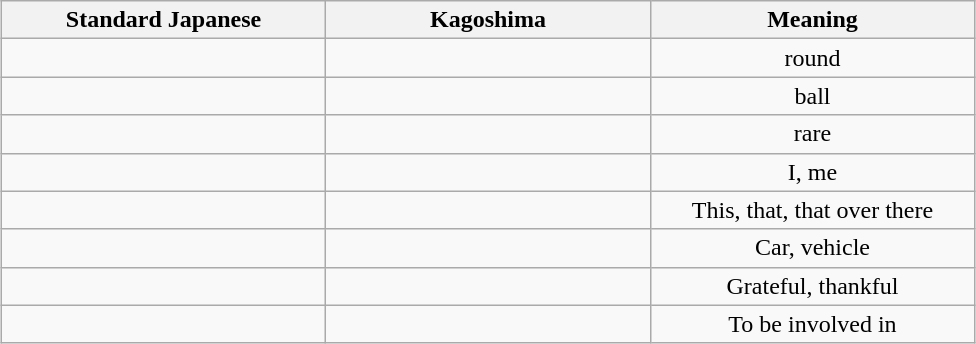<table class="wikitable" style="table-layout:fixed; text-align:center; width:650px; margin:15px;">
<tr>
<th>Standard Japanese</th>
<th>Kagoshima</th>
<th>Meaning</th>
</tr>
<tr>
<td></td>
<td></td>
<td>round</td>
</tr>
<tr>
<td></td>
<td></td>
<td>ball</td>
</tr>
<tr>
<td></td>
<td></td>
<td>rare</td>
</tr>
<tr>
<td></td>
<td></td>
<td>I, me</td>
</tr>
<tr>
<td></td>
<td></td>
<td>This, that, that over there</td>
</tr>
<tr>
<td></td>
<td></td>
<td>Car, vehicle</td>
</tr>
<tr>
<td></td>
<td></td>
<td>Grateful, thankful</td>
</tr>
<tr>
<td></td>
<td></td>
<td>To be involved in</td>
</tr>
</table>
